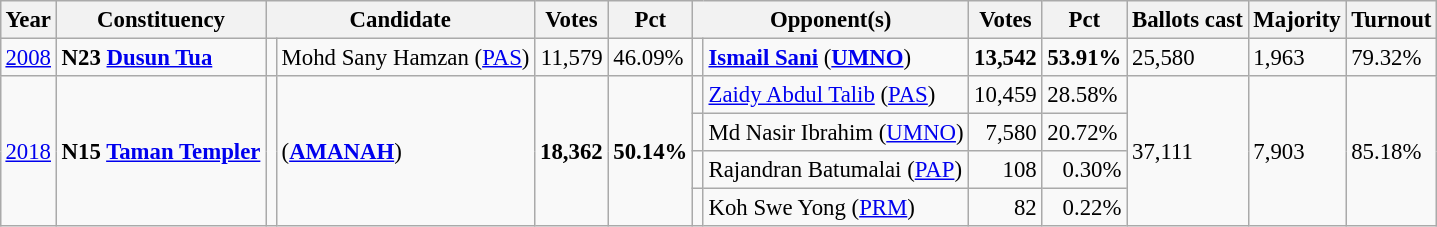<table class="wikitable" style="margin:0.5em ; font-size:95%">
<tr>
<th>Year</th>
<th>Constituency</th>
<th colspan=2>Candidate</th>
<th>Votes</th>
<th>Pct</th>
<th colspan=2>Opponent(s)</th>
<th>Votes</th>
<th>Pct</th>
<th>Ballots cast</th>
<th>Majority</th>
<th>Turnout</th>
</tr>
<tr>
<td><a href='#'>2008</a></td>
<td><strong>N23 <a href='#'>Dusun Tua</a></strong></td>
<td></td>
<td>Mohd Sany Hamzan (<a href='#'>PAS</a>)</td>
<td align="right">11,579</td>
<td>46.09%</td>
<td></td>
<td><strong><a href='#'>Ismail Sani</a></strong> (<a href='#'><strong>UMNO</strong></a>)</td>
<td align="right"><strong>13,542</strong></td>
<td><strong>53.91%</strong></td>
<td>25,580</td>
<td>1,963</td>
<td>79.32%</td>
</tr>
<tr>
<td rowspan=4><a href='#'>2018</a></td>
<td rowspan=4><strong>N15 <a href='#'>Taman Templer</a></strong></td>
<td rowspan=4 ></td>
<td rowspan=4> (<a href='#'><strong>AMANAH</strong></a>)</td>
<td rowspan=4 align="right"><strong>18,362</strong></td>
<td rowspan=4><strong>50.14%</strong></td>
<td></td>
<td><a href='#'>Zaidy Abdul Talib</a> (<a href='#'>PAS</a>)</td>
<td align="right">10,459</td>
<td>28.58%</td>
<td rowspan=4>37,111</td>
<td rowspan=4>7,903</td>
<td rowspan=4>85.18%</td>
</tr>
<tr>
<td></td>
<td>Md Nasir Ibrahim (<a href='#'>UMNO</a>)</td>
<td align="right">7,580</td>
<td>20.72%</td>
</tr>
<tr>
<td bgcolor=></td>
<td>Rajandran Batumalai (<a href='#'>PAP</a>)</td>
<td align="right">108</td>
<td align="right">0.30%</td>
</tr>
<tr>
<td bgcolor=></td>
<td>Koh Swe Yong (<a href='#'>PRM</a>)</td>
<td align="right">82</td>
<td align="right">0.22%</td>
</tr>
</table>
